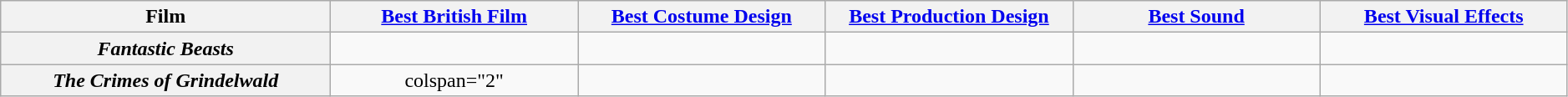<table class="wikitable" style="text-align:center" width=99%>
<tr>
<th align="center" width="16%">Film</th>
<th align="center" width="12%"><a href='#'>Best British Film</a></th>
<th align="center" width="12%"><a href='#'>Best Costume Design</a></th>
<th align="center" width="12%"><a href='#'>Best Production Design</a></th>
<th align="center" width="12%"><a href='#'>Best Sound</a></th>
<th align="center" width="12%"><a href='#'>Best Visual Effects</a></th>
</tr>
<tr>
<th scope="row"><em>Fantastic Beasts</em></th>
<td></td>
<td></td>
<td></td>
<td></td>
<td></td>
</tr>
<tr>
<th scope="row"><em>The Crimes of Grindelwald</em></th>
<td>colspan="2" </td>
<td></td>
<td></td>
<td></td>
</tr>
</table>
